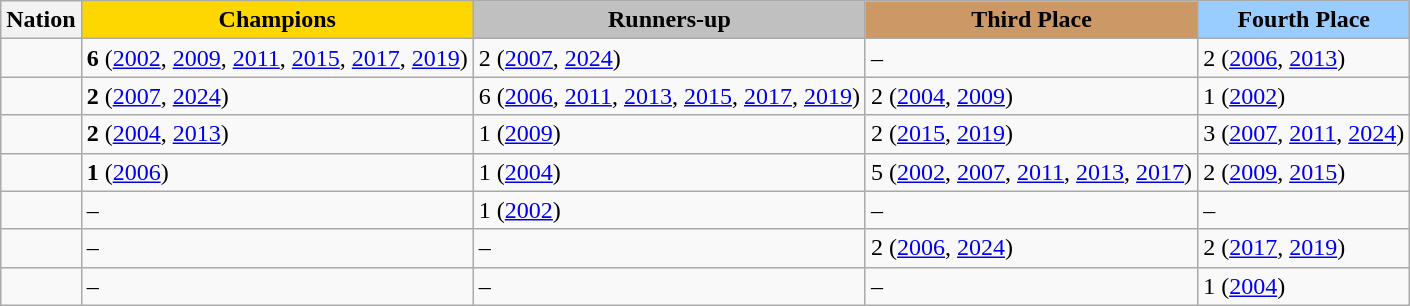<table class="wikitable" style="text-align;">
<tr>
<th>Nation</th>
<th style="background-color:gold;">Champions</th>
<th style="background-color:silver;">Runners-up</th>
<th style="background-color:#cc9966;">Third Place</th>
<th style="background-color:#9acdff;">Fourth Place</th>
</tr>
<tr>
<td align=left></td>
<td><strong>6</strong> (<a href='#'>2002</a>, <a href='#'>2009</a>, <a href='#'>2011</a>, <a href='#'>2015</a>, <a href='#'>2017</a>, <a href='#'>2019</a>)</td>
<td>2 (<a href='#'>2007</a>, <a href='#'>2024</a>)</td>
<td>–</td>
<td>2 (<a href='#'>2006</a>, <a href='#'>2013</a>)</td>
</tr>
<tr>
<td align=left></td>
<td><strong>2</strong> (<a href='#'>2007</a>, <a href='#'>2024</a>)</td>
<td>6 (<a href='#'>2006</a>, <a href='#'>2011</a>, <a href='#'>2013</a>, <a href='#'>2015</a>, <a href='#'>2017</a>, <a href='#'>2019</a>)</td>
<td>2 (<a href='#'>2004</a>, <a href='#'>2009</a>)</td>
<td>1 (<a href='#'>2002</a>)</td>
</tr>
<tr>
<td align=left></td>
<td><strong>2</strong> (<a href='#'>2004</a>, <a href='#'>2013</a>)</td>
<td>1 (<a href='#'>2009</a>)</td>
<td>2 (<a href='#'>2015</a>, <a href='#'>2019</a>)</td>
<td>3 (<a href='#'>2007</a>, <a href='#'>2011</a>, <a href='#'>2024</a>)</td>
</tr>
<tr>
<td align=left></td>
<td><strong>1</strong> (<a href='#'>2006</a>)</td>
<td>1 (<a href='#'>2004</a>)</td>
<td>5 (<a href='#'>2002</a>, <a href='#'>2007</a>, <a href='#'>2011</a>, <a href='#'>2013</a>, <a href='#'>2017</a>)</td>
<td>2 (<a href='#'>2009</a>, <a href='#'>2015</a>)</td>
</tr>
<tr>
<td align=left></td>
<td>–</td>
<td>1 (<a href='#'>2002</a>)</td>
<td>–</td>
<td>–</td>
</tr>
<tr>
<td align=left></td>
<td>–</td>
<td>–</td>
<td>2 (<a href='#'>2006</a>, <a href='#'>2024</a>)</td>
<td>2 (<a href='#'>2017</a>, <a href='#'>2019</a>)</td>
</tr>
<tr>
<td align=left></td>
<td>–</td>
<td>–</td>
<td>–</td>
<td>1 (<a href='#'>2004</a>)</td>
</tr>
</table>
